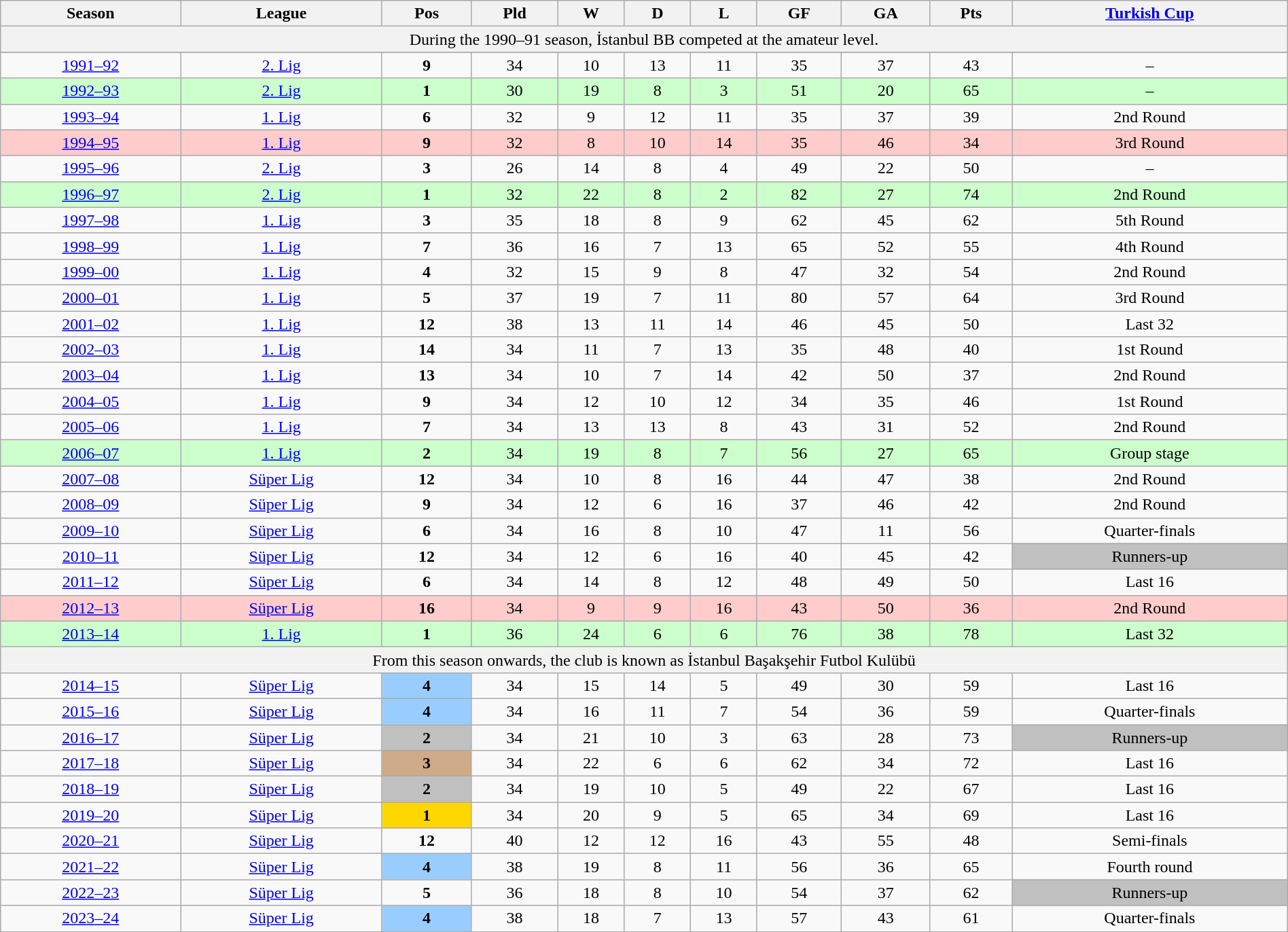<table class="wikitable" style="text-align:center; font-size:100%; width:100%">
<tr>
<th style=>Season</th>
<th style=>League</th>
<th style=>Pos</th>
<th style=>Pld</th>
<th style=>W</th>
<th style=>D</th>
<th style=>L</th>
<th style=>GF</th>
<th style=>GA</th>
<th style=>Pts</th>
<th style=><a href='#'>Turkish Cup</a></th>
</tr>
<tr align="center">
<td colspan="11" align="center" style="background-color:#f2f2f2;">During the 1990–91 season, İstanbul BB competed at the amateur level.</td>
</tr>
<tr>
</tr>
<tr align="center">
<td><a href='#'>1991–92</a></td>
<td><a href='#'>2. Lig</a></td>
<td><strong>9</strong></td>
<td>34</td>
<td>10</td>
<td>13</td>
<td>11</td>
<td>35</td>
<td>37</td>
<td>43</td>
<td>–</td>
</tr>
<tr align="center" style="background:#ccffcc;">
<td><a href='#'>1992–93</a></td>
<td><a href='#'>2. Lig</a></td>
<td><strong>1</strong></td>
<td>30</td>
<td>19</td>
<td>8</td>
<td>3</td>
<td>51</td>
<td>20</td>
<td>65</td>
<td>–</td>
</tr>
<tr align="center">
<td><a href='#'>1993–94</a></td>
<td><a href='#'>1. Lig</a></td>
<td><strong>6</strong></td>
<td>32</td>
<td>9</td>
<td>12</td>
<td>11</td>
<td>35</td>
<td>37</td>
<td>39</td>
<td>2nd Round</td>
</tr>
<tr align="center" style="background:#ffcccc;">
<td><a href='#'>1994–95</a></td>
<td><a href='#'>1. Lig</a></td>
<td><strong>9</strong></td>
<td>32</td>
<td>8</td>
<td>10</td>
<td>14</td>
<td>35</td>
<td>46</td>
<td>34</td>
<td>3rd Round</td>
</tr>
<tr align="center">
<td><a href='#'>1995–96</a></td>
<td><a href='#'>2. Lig</a></td>
<td><strong>3</strong></td>
<td>26</td>
<td>14</td>
<td>8</td>
<td>4</td>
<td>49</td>
<td>22</td>
<td>50</td>
<td>–</td>
</tr>
<tr align="center" style="background:#ccffcc;">
<td><a href='#'>1996–97</a></td>
<td><a href='#'>2. Lig</a></td>
<td><strong>1</strong></td>
<td>32</td>
<td>22</td>
<td>8</td>
<td>2</td>
<td>82</td>
<td>27</td>
<td>74</td>
<td>2nd Round</td>
</tr>
<tr align="center">
<td><a href='#'>1997–98</a></td>
<td><a href='#'>1. Lig</a></td>
<td><strong>3</strong></td>
<td>35</td>
<td>18</td>
<td>8</td>
<td>9</td>
<td>62</td>
<td>45</td>
<td>62</td>
<td>5th Round</td>
</tr>
<tr align="center">
<td><a href='#'>1998–99</a></td>
<td><a href='#'>1. Lig</a></td>
<td><strong>7</strong></td>
<td>36</td>
<td>16</td>
<td>7</td>
<td>13</td>
<td>65</td>
<td>52</td>
<td>55</td>
<td>4th Round</td>
</tr>
<tr align="center">
<td><a href='#'>1999–00</a></td>
<td><a href='#'>1. Lig</a></td>
<td><strong>4</strong></td>
<td>32</td>
<td>15</td>
<td>9</td>
<td>8</td>
<td>47</td>
<td>32</td>
<td>54</td>
<td>2nd Round</td>
</tr>
<tr align="center">
<td><a href='#'>2000–01</a></td>
<td><a href='#'>1. Lig</a></td>
<td><strong>5</strong></td>
<td>37</td>
<td>19</td>
<td>7</td>
<td>11</td>
<td>80</td>
<td>57</td>
<td>64</td>
<td>3rd Round</td>
</tr>
<tr align="center">
<td><a href='#'>2001–02</a></td>
<td><a href='#'>1. Lig</a></td>
<td><strong>12</strong></td>
<td>38</td>
<td>13</td>
<td>11</td>
<td>14</td>
<td>46</td>
<td>45</td>
<td>50</td>
<td>Last 32</td>
</tr>
<tr align="center">
<td><a href='#'>2002–03</a></td>
<td><a href='#'>1. Lig</a></td>
<td><strong>14</strong></td>
<td>34</td>
<td>11</td>
<td>7</td>
<td>13</td>
<td>35</td>
<td>48</td>
<td>40</td>
<td>1st Round</td>
</tr>
<tr align="center">
<td><a href='#'>2003–04</a></td>
<td><a href='#'>1. Lig</a></td>
<td><strong>13</strong></td>
<td>34</td>
<td>10</td>
<td>7</td>
<td>14</td>
<td>42</td>
<td>50</td>
<td>37</td>
<td>2nd Round</td>
</tr>
<tr align="center">
<td><a href='#'>2004–05</a></td>
<td><a href='#'>1. Lig</a></td>
<td><strong>9</strong></td>
<td>34</td>
<td>12</td>
<td>10</td>
<td>12</td>
<td>34</td>
<td>35</td>
<td>46</td>
<td>1st Round</td>
</tr>
<tr align="center">
<td><a href='#'>2005–06</a></td>
<td><a href='#'>1. Lig</a></td>
<td><strong>7</strong></td>
<td>34</td>
<td>13</td>
<td>13</td>
<td>8</td>
<td>43</td>
<td>31</td>
<td>52</td>
<td>2nd Round</td>
</tr>
<tr align="center" style="background:#ccffcc;">
<td><a href='#'>2006–07</a></td>
<td><a href='#'>1. Lig</a></td>
<td><strong>2</strong></td>
<td>34</td>
<td>19</td>
<td>8</td>
<td>7</td>
<td>56</td>
<td>27</td>
<td>65</td>
<td>Group stage</td>
</tr>
<tr align="center">
<td><a href='#'>2007–08</a></td>
<td><a href='#'>Süper Lig</a></td>
<td><strong>12</strong></td>
<td>34</td>
<td>10</td>
<td>8</td>
<td>16</td>
<td>44</td>
<td>47</td>
<td>38</td>
<td>2nd Round</td>
</tr>
<tr align="center">
<td><a href='#'>2008–09</a></td>
<td><a href='#'>Süper Lig</a></td>
<td><strong>9</strong></td>
<td>34</td>
<td>12</td>
<td>6</td>
<td>16</td>
<td>37</td>
<td>46</td>
<td>42</td>
<td>2nd Round</td>
</tr>
<tr align="center">
<td><a href='#'>2009–10</a></td>
<td><a href='#'>Süper Lig</a></td>
<td><strong>6</strong></td>
<td>34</td>
<td>16</td>
<td>8</td>
<td>10</td>
<td>47</td>
<td>11</td>
<td>56</td>
<td>Quarter-finals</td>
</tr>
<tr align="center">
<td><a href='#'>2010–11</a></td>
<td><a href='#'>Süper Lig</a></td>
<td><strong>12</strong></td>
<td>34</td>
<td>12</td>
<td>6</td>
<td>16</td>
<td>40</td>
<td>45</td>
<td>42</td>
<td align=center bgcolor=silver>Runners-up</td>
</tr>
<tr align="center">
<td><a href='#'>2011–12</a></td>
<td><a href='#'>Süper Lig</a></td>
<td><strong>6</strong></td>
<td>34</td>
<td>14</td>
<td>8</td>
<td>12</td>
<td>48</td>
<td>49</td>
<td>50</td>
<td>Last 16</td>
</tr>
<tr align="center" style="background:#ffcccc;">
<td><a href='#'>2012–13</a></td>
<td><a href='#'>Süper Lig</a></td>
<td><strong>16</strong></td>
<td>34</td>
<td>9</td>
<td>9</td>
<td>16</td>
<td>43</td>
<td>50</td>
<td>36</td>
<td>2nd Round</td>
</tr>
<tr align="center" style="background:#ccffcc;">
<td><a href='#'>2013–14</a></td>
<td><a href='#'>1. Lig</a></td>
<td><strong>1</strong></td>
<td>36</td>
<td>24</td>
<td>6</td>
<td>6</td>
<td>76</td>
<td>38</td>
<td>78</td>
<td>Last 32</td>
</tr>
<tr align="center">
<td colspan="11" align="center" style="background-color:#f2f2f2;">From this season onwards, the club is known as İstanbul Başakşehir Futbol Kulübü</td>
</tr>
<tr>
<td><a href='#'>2014–15</a></td>
<td><a href='#'>Süper Lig</a></td>
<td align=center bgcolor=#9acdff><strong>4</strong></td>
<td>34</td>
<td>15</td>
<td>14</td>
<td>5</td>
<td>49</td>
<td>30</td>
<td>59</td>
<td>Last 16</td>
</tr>
<tr align="center">
<td><a href='#'>2015–16</a></td>
<td><a href='#'>Süper Lig</a></td>
<td align=center bgcolor=#9acdff><strong>4</strong></td>
<td>34</td>
<td>16</td>
<td>11</td>
<td>7</td>
<td>54</td>
<td>36</td>
<td>59</td>
<td>Quarter-finals</td>
</tr>
<tr align="center">
<td><a href='#'>2016–17</a></td>
<td><a href='#'>Süper Lig</a></td>
<td align=center bgcolor=silver><strong>2</strong></td>
<td>34</td>
<td>21</td>
<td>10</td>
<td>3</td>
<td>63</td>
<td>28</td>
<td>73</td>
<td align=center bgcolor=silver>Runners-up</td>
</tr>
<tr align="center">
<td><a href='#'>2017–18</a></td>
<td><a href='#'>Süper Lig</a></td>
<td align=center bgcolor=#CFAA88><strong>3</strong></td>
<td>34</td>
<td>22</td>
<td>6</td>
<td>6</td>
<td>62</td>
<td>34</td>
<td>72</td>
<td>Last 16</td>
</tr>
<tr align="center">
<td><a href='#'>2018–19</a></td>
<td><a href='#'>Süper Lig</a></td>
<td align=center bgcolor=silver><strong>2</strong></td>
<td>34</td>
<td>19</td>
<td>10</td>
<td>5</td>
<td>49</td>
<td>22</td>
<td>67</td>
<td>Last 16</td>
</tr>
<tr align="center">
<td><a href='#'>2019–20</a></td>
<td><a href='#'>Süper Lig</a></td>
<td align=center bgcolor=gold><strong>1</strong></td>
<td>34</td>
<td>20</td>
<td>9</td>
<td>5</td>
<td>65</td>
<td>34</td>
<td>69</td>
<td>Last 16</td>
</tr>
<tr align="center">
<td><a href='#'>2020–21</a></td>
<td><a href='#'>Süper Lig</a></td>
<td><strong>12</strong></td>
<td>40</td>
<td>12</td>
<td>12</td>
<td>16</td>
<td>43</td>
<td>55</td>
<td>48</td>
<td align=center>Semi-finals</td>
</tr>
<tr align="center">
<td><a href='#'>2021–22</a></td>
<td><a href='#'>Süper Lig</a></td>
<td align=center bgcolor=#9acdff><strong>4</strong></td>
<td>38</td>
<td>19</td>
<td>8</td>
<td>11</td>
<td>56</td>
<td>36</td>
<td>65</td>
<td align=center>Fourth round</td>
</tr>
<tr align="center">
<td><a href='#'>2022–23</a></td>
<td><a href='#'>Süper Lig</a></td>
<td><strong>5</strong></td>
<td>36</td>
<td>18</td>
<td>8</td>
<td>10</td>
<td>54</td>
<td>37</td>
<td>62</td>
<td align=center bgcolor=silver>Runners-up</td>
</tr>
<tr align="center">
<td><a href='#'>2023–24</a></td>
<td><a href='#'>Süper Lig</a></td>
<td align=center bgcolor=#9acdff><strong>4</strong></td>
<td>38</td>
<td>18</td>
<td>7</td>
<td>13</td>
<td>57</td>
<td>43</td>
<td>61</td>
<td align=center>Quarter-finals</td>
</tr>
</table>
